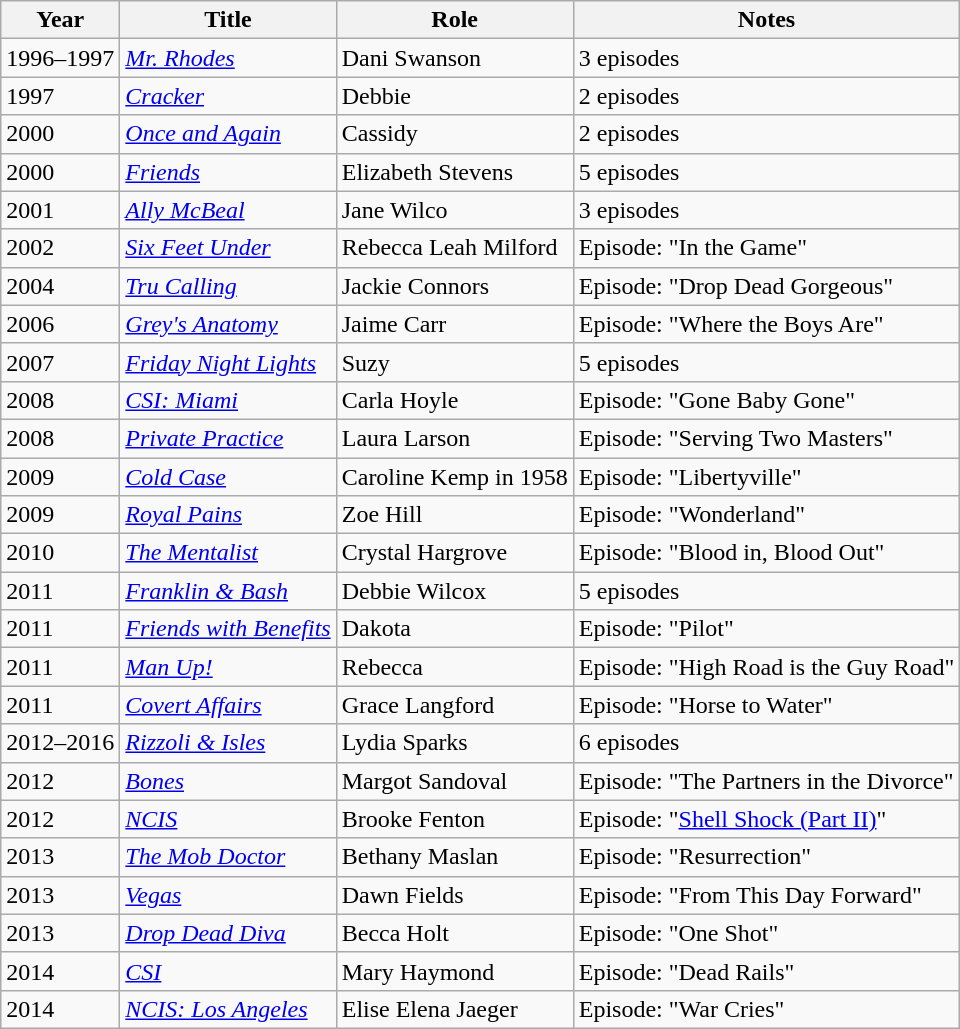<table class="wikitable sortable">
<tr>
<th>Year</th>
<th>Title</th>
<th>Role</th>
<th class="unsortable">Notes</th>
</tr>
<tr>
<td>1996–1997</td>
<td><em><a href='#'>Mr. Rhodes</a></em></td>
<td>Dani Swanson</td>
<td>3 episodes</td>
</tr>
<tr>
<td>1997</td>
<td><em><a href='#'>Cracker</a></em></td>
<td>Debbie</td>
<td>2 episodes</td>
</tr>
<tr>
<td>2000</td>
<td><em><a href='#'>Once and Again</a></em></td>
<td>Cassidy</td>
<td>2 episodes</td>
</tr>
<tr>
<td>2000</td>
<td><em><a href='#'>Friends</a></em></td>
<td>Elizabeth Stevens</td>
<td>5 episodes</td>
</tr>
<tr>
<td>2001</td>
<td><em><a href='#'>Ally McBeal</a></em></td>
<td>Jane Wilco</td>
<td>3 episodes</td>
</tr>
<tr>
<td>2002</td>
<td><em><a href='#'>Six Feet Under</a></em></td>
<td>Rebecca Leah Milford</td>
<td>Episode: "In the Game"</td>
</tr>
<tr>
<td>2004</td>
<td><em><a href='#'>Tru Calling</a></em></td>
<td>Jackie Connors</td>
<td>Episode: "Drop Dead Gorgeous"</td>
</tr>
<tr>
<td>2006</td>
<td><em><a href='#'>Grey's Anatomy</a></em></td>
<td>Jaime Carr</td>
<td>Episode: "Where the Boys Are"</td>
</tr>
<tr>
<td>2007</td>
<td><em><a href='#'>Friday Night Lights</a></em></td>
<td>Suzy</td>
<td>5 episodes</td>
</tr>
<tr>
<td>2008</td>
<td><em><a href='#'>CSI: Miami</a></em></td>
<td>Carla Hoyle</td>
<td>Episode: "Gone Baby Gone"</td>
</tr>
<tr>
<td>2008</td>
<td><em><a href='#'>Private Practice</a></em></td>
<td>Laura Larson</td>
<td>Episode: "Serving Two Masters"</td>
</tr>
<tr>
<td>2009</td>
<td><em><a href='#'>Cold Case</a></em></td>
<td>Caroline Kemp in 1958</td>
<td>Episode: "Libertyville"</td>
</tr>
<tr>
<td>2009</td>
<td><em><a href='#'>Royal Pains</a></em></td>
<td>Zoe Hill</td>
<td>Episode: "Wonderland"</td>
</tr>
<tr>
<td>2010</td>
<td><em><a href='#'>The Mentalist</a></em></td>
<td>Crystal Hargrove</td>
<td>Episode: "Blood in, Blood Out"</td>
</tr>
<tr>
<td>2011</td>
<td><em><a href='#'>Franklin & Bash</a></em></td>
<td>Debbie Wilcox</td>
<td>5 episodes</td>
</tr>
<tr>
<td>2011</td>
<td><em><a href='#'>Friends with Benefits</a></em></td>
<td>Dakota</td>
<td>Episode: "Pilot"</td>
</tr>
<tr>
<td>2011</td>
<td><em><a href='#'>Man Up!</a></em></td>
<td>Rebecca</td>
<td>Episode: "High Road is the Guy Road"</td>
</tr>
<tr>
<td>2011</td>
<td><em><a href='#'>Covert Affairs</a></em></td>
<td>Grace Langford</td>
<td>Episode: "Horse to Water"</td>
</tr>
<tr>
<td>2012–2016</td>
<td><em><a href='#'>Rizzoli & Isles</a></em></td>
<td>Lydia Sparks</td>
<td>6 episodes</td>
</tr>
<tr>
<td>2012</td>
<td><em><a href='#'>Bones</a></em></td>
<td>Margot Sandoval</td>
<td>Episode: "The Partners in the Divorce"</td>
</tr>
<tr>
<td>2012</td>
<td><em><a href='#'>NCIS</a></em></td>
<td>Brooke Fenton</td>
<td>Episode: "<a href='#'>Shell Shock (Part II)</a>"</td>
</tr>
<tr>
<td>2013</td>
<td><em><a href='#'>The Mob Doctor</a></em></td>
<td>Bethany Maslan</td>
<td>Episode: "Resurrection"</td>
</tr>
<tr>
<td>2013</td>
<td><em><a href='#'>Vegas</a></em></td>
<td>Dawn Fields</td>
<td>Episode: "From This Day Forward"</td>
</tr>
<tr>
<td>2013</td>
<td><em><a href='#'>Drop Dead Diva</a></em></td>
<td>Becca Holt</td>
<td>Episode: "One Shot"</td>
</tr>
<tr>
<td>2014</td>
<td><em><a href='#'>CSI</a></em></td>
<td>Mary Haymond</td>
<td>Episode: "Dead Rails"</td>
</tr>
<tr>
<td>2014</td>
<td><em><a href='#'>NCIS: Los Angeles</a></em></td>
<td>Elise Elena Jaeger</td>
<td>Episode: "War Cries"</td>
</tr>
</table>
